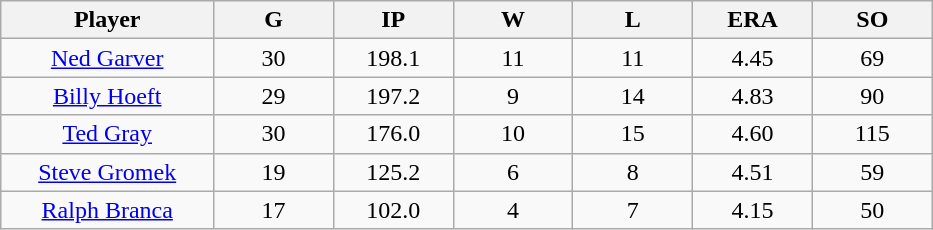<table class="wikitable sortable">
<tr>
<th bgcolor="#DDDDFF" width="16%">Player</th>
<th bgcolor="#DDDDFF" width="9%">G</th>
<th bgcolor="#DDDDFF" width="9%">IP</th>
<th bgcolor="#DDDDFF" width="9%">W</th>
<th bgcolor="#DDDDFF" width="9%">L</th>
<th bgcolor="#DDDDFF" width="9%">ERA</th>
<th bgcolor="#DDDDFF" width="9%">SO</th>
</tr>
<tr align="center">
<td><a href='#'>Ned Garver</a></td>
<td>30</td>
<td>198.1</td>
<td>11</td>
<td>11</td>
<td>4.45</td>
<td>69</td>
</tr>
<tr align=center>
<td><a href='#'>Billy Hoeft</a></td>
<td>29</td>
<td>197.2</td>
<td>9</td>
<td>14</td>
<td>4.83</td>
<td>90</td>
</tr>
<tr align=center>
<td><a href='#'>Ted Gray</a></td>
<td>30</td>
<td>176.0</td>
<td>10</td>
<td>15</td>
<td>4.60</td>
<td>115</td>
</tr>
<tr align=center>
<td><a href='#'>Steve Gromek</a></td>
<td>19</td>
<td>125.2</td>
<td>6</td>
<td>8</td>
<td>4.51</td>
<td>59</td>
</tr>
<tr align=center>
<td><a href='#'>Ralph Branca</a></td>
<td>17</td>
<td>102.0</td>
<td>4</td>
<td>7</td>
<td>4.15</td>
<td>50</td>
</tr>
</table>
